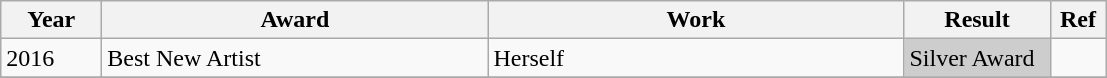<table class="wikitable">
<tr>
<th width=60>Year</th>
<th style="width:250px;">Award</th>
<th style="width:270px;">Work</th>
<th width="90">Result</th>
<th width="30">Ref</th>
</tr>
<tr>
<td>2016</td>
<td>Best New Artist</td>
<td>Herself</td>
<td style="background: #cdcdcd"><div>Silver Award</div></td>
<td></td>
</tr>
<tr>
</tr>
</table>
